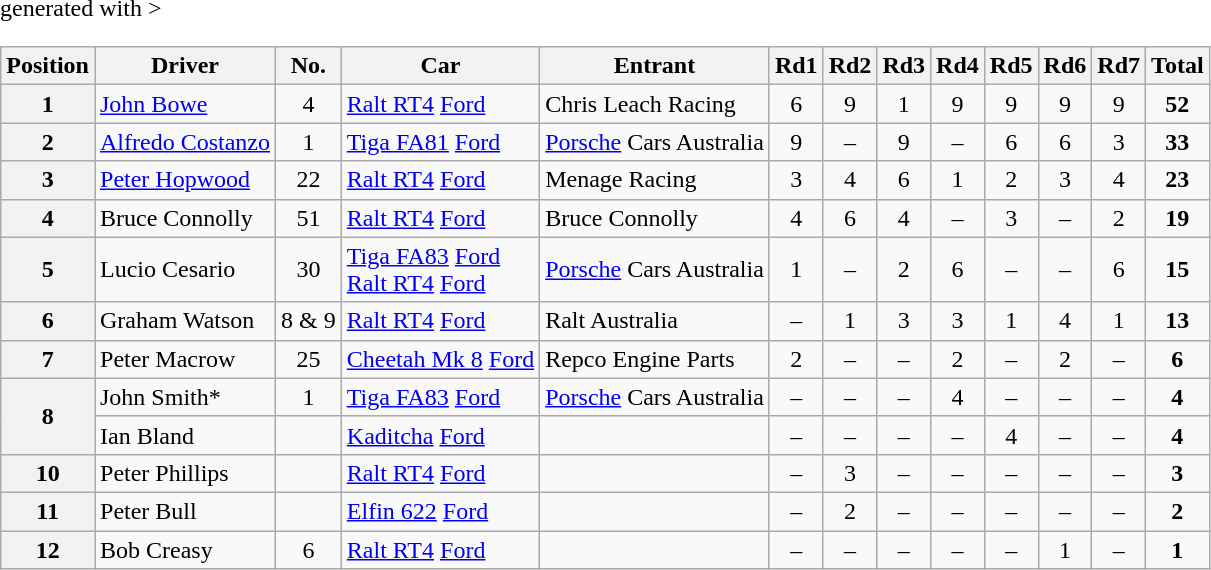<table class="wikitable" <hiddentext>generated with >
<tr>
<th>Position</th>
<th>Driver</th>
<th>No.</th>
<th>Car</th>
<th>Entrant</th>
<th>Rd1</th>
<th>Rd2</th>
<th>Rd3</th>
<th>Rd4</th>
<th>Rd5</th>
<th>Rd6</th>
<th>Rd7</th>
<th>Total</th>
</tr>
<tr>
<th>1</th>
<td><a href='#'>John Bowe</a></td>
<td align="center">4</td>
<td><a href='#'>Ralt RT4</a> <a href='#'>Ford</a></td>
<td>Chris Leach Racing</td>
<td align="center">6</td>
<td align="center">9</td>
<td align="center">1</td>
<td align="center">9</td>
<td align="center">9</td>
<td align="center">9</td>
<td align="center">9</td>
<td align="center"><strong>52</strong></td>
</tr>
<tr>
<th>2</th>
<td><a href='#'>Alfredo Costanzo</a></td>
<td align="center">1</td>
<td><a href='#'>Tiga FA81</a> <a href='#'>Ford</a></td>
<td><a href='#'>Porsche</a> Cars Australia</td>
<td align="center">9</td>
<td align="center">–</td>
<td align="center">9</td>
<td align="center">–</td>
<td align="center">6</td>
<td align="center">6</td>
<td align="center">3</td>
<td align="center"><strong>33</strong></td>
</tr>
<tr>
<th>3</th>
<td><a href='#'>Peter Hopwood</a></td>
<td align="center">22</td>
<td><a href='#'>Ralt RT4</a> <a href='#'>Ford</a></td>
<td>Menage Racing</td>
<td align="center">3</td>
<td align="center">4</td>
<td align="center">6</td>
<td align="center">1</td>
<td align="center">2</td>
<td align="center">3</td>
<td align="center">4</td>
<td align="center"><strong>23</strong></td>
</tr>
<tr>
<th>4</th>
<td>Bruce Connolly</td>
<td align="center">51</td>
<td><a href='#'>Ralt RT4</a> <a href='#'>Ford</a></td>
<td>Bruce Connolly</td>
<td align="center">4</td>
<td align="center">6</td>
<td align="center">4</td>
<td align="center">–</td>
<td align="center">3</td>
<td align="center">–</td>
<td align="center">2</td>
<td align="center"><strong>19</strong></td>
</tr>
<tr>
<th>5</th>
<td>Lucio Cesario</td>
<td align="center">30</td>
<td><a href='#'>Tiga FA83</a> <a href='#'>Ford</a><br><a href='#'>Ralt RT4</a> <a href='#'>Ford</a></td>
<td><a href='#'>Porsche</a> Cars Australia</td>
<td align="center">1</td>
<td align="center">–</td>
<td align="center">2</td>
<td align="center">6</td>
<td align="center">–</td>
<td align="center">–</td>
<td align="center">6</td>
<td align="center"><strong>15</strong></td>
</tr>
<tr>
<th>6</th>
<td>Graham Watson</td>
<td align="center">8 & 9</td>
<td><a href='#'>Ralt RT4</a> <a href='#'>Ford</a></td>
<td>Ralt Australia</td>
<td align="center">–</td>
<td align="center">1</td>
<td align="center">3</td>
<td align="center">3</td>
<td align="center">1</td>
<td align="center">4</td>
<td align="center">1</td>
<td align="center"><strong>13</strong></td>
</tr>
<tr>
<th>7</th>
<td>Peter Macrow</td>
<td align="center">25</td>
<td><a href='#'>Cheetah Mk 8</a> <a href='#'>Ford</a></td>
<td>Repco Engine Parts</td>
<td align="center">2</td>
<td align="center">–</td>
<td align="center">–</td>
<td align="center">2</td>
<td align="center">–</td>
<td align="center">2</td>
<td align="center">–</td>
<td align="center"><strong>6</strong></td>
</tr>
<tr>
<th rowspan=2>8</th>
<td>John Smith*</td>
<td align="center">1</td>
<td><a href='#'>Tiga FA83</a> <a href='#'>Ford</a></td>
<td><a href='#'>Porsche</a> Cars Australia</td>
<td align="center">–</td>
<td align="center">–</td>
<td align="center">–</td>
<td align="center">4</td>
<td align="center">–</td>
<td align="center">–</td>
<td align="center">–</td>
<td align="center"><strong>4</strong></td>
</tr>
<tr>
<td>Ian Bland</td>
<td></td>
<td><a href='#'>Kaditcha</a> <a href='#'>Ford</a></td>
<td></td>
<td align="center">–</td>
<td align="center">–</td>
<td align="center">–</td>
<td align="center">–</td>
<td align="center">4</td>
<td align="center">–</td>
<td align="center">–</td>
<td align="center"><strong>4</strong></td>
</tr>
<tr>
<th>10</th>
<td>Peter Phillips</td>
<td></td>
<td><a href='#'>Ralt RT4</a> <a href='#'>Ford</a></td>
<td></td>
<td align="center">–</td>
<td align="center">3</td>
<td align="center">–</td>
<td align="center">–</td>
<td align="center">–</td>
<td align="center">–</td>
<td align="center">–</td>
<td align="center"><strong>3</strong></td>
</tr>
<tr>
<th>11</th>
<td>Peter Bull</td>
<td></td>
<td><a href='#'>Elfin 622</a> <a href='#'>Ford</a></td>
<td></td>
<td align="center">–</td>
<td align="center">2</td>
<td align="center">–</td>
<td align="center">–</td>
<td align="center">–</td>
<td align="center">–</td>
<td align="center">–</td>
<td align="center"><strong>2</strong></td>
</tr>
<tr>
<th>12</th>
<td>Bob Creasy</td>
<td align="center">6</td>
<td><a href='#'>Ralt RT4</a> <a href='#'>Ford</a></td>
<td></td>
<td align="center">–</td>
<td align="center">–</td>
<td align="center">–</td>
<td align="center">–</td>
<td align="center">–</td>
<td align="center">1</td>
<td align="center">–</td>
<td align="center"><strong>1</strong></td>
</tr>
</table>
